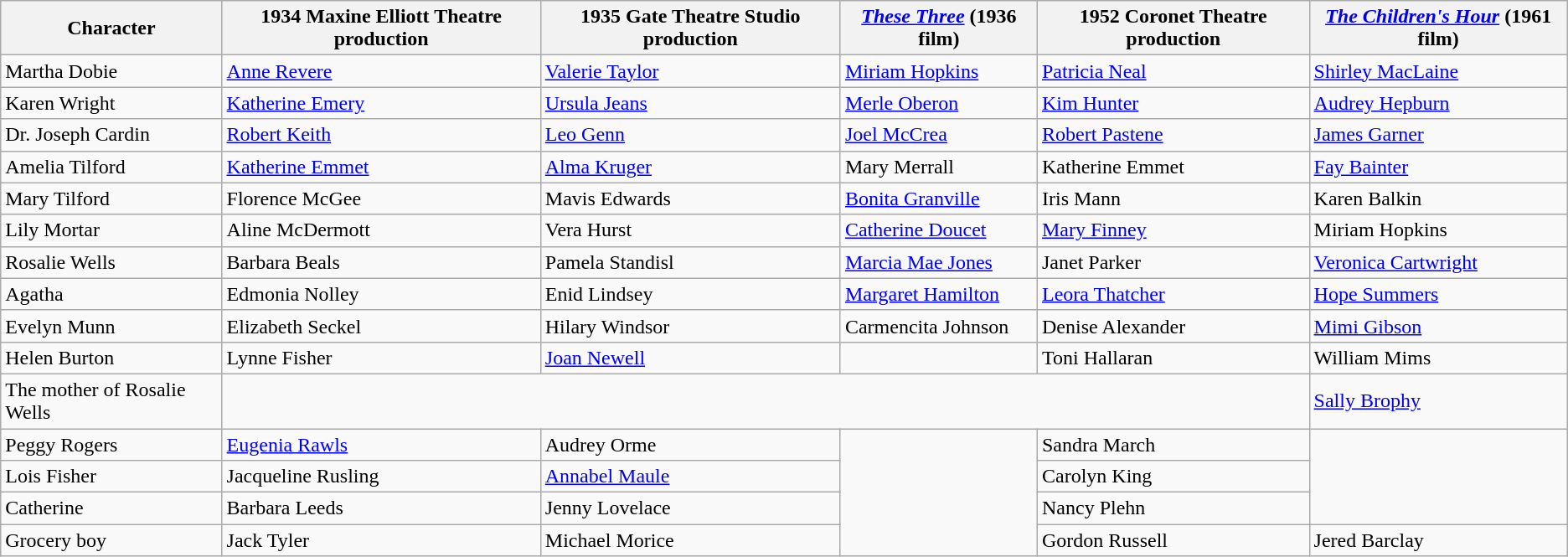<table class="wikitable">
<tr>
<th>Character</th>
<th>1934 Maxine Elliott Theatre production</th>
<th>1935 Gate Theatre Studio production</th>
<th><em><a href='#'>These Three</a></em> (1936 film)</th>
<th>1952 Coronet Theatre production</th>
<th><em><a href='#'>The Children's Hour</a></em> (1961 film)</th>
</tr>
<tr>
<td>Martha Dobie</td>
<td><a href='#'>Anne Revere</a></td>
<td><a href='#'>Valerie Taylor</a></td>
<td><a href='#'>Miriam Hopkins</a></td>
<td><a href='#'>Patricia Neal</a></td>
<td><a href='#'>Shirley MacLaine</a></td>
</tr>
<tr>
<td>Karen Wright</td>
<td><a href='#'>Katherine Emery</a></td>
<td><a href='#'>Ursula Jeans</a></td>
<td><a href='#'>Merle Oberon</a></td>
<td><a href='#'>Kim Hunter</a></td>
<td><a href='#'>Audrey Hepburn</a></td>
</tr>
<tr>
<td>Dr. Joseph Cardin</td>
<td><a href='#'>Robert Keith</a></td>
<td><a href='#'>Leo Genn</a></td>
<td><a href='#'>Joel McCrea</a></td>
<td><a href='#'>Robert Pastene</a></td>
<td><a href='#'>James Garner</a></td>
</tr>
<tr>
<td>Amelia Tilford</td>
<td><a href='#'>Katherine Emmet</a></td>
<td><a href='#'>Alma Kruger</a></td>
<td>Mary Merrall</td>
<td>Katherine Emmet</td>
<td><a href='#'>Fay Bainter</a></td>
</tr>
<tr>
<td>Mary Tilford</td>
<td>Florence McGee</td>
<td>Mavis Edwards</td>
<td><a href='#'>Bonita Granville</a></td>
<td>Iris Mann</td>
<td>Karen Balkin</td>
</tr>
<tr>
<td>Lily Mortar</td>
<td>Aline McDermott</td>
<td>Vera Hurst</td>
<td><a href='#'>Catherine Doucet</a></td>
<td><a href='#'>Mary Finney</a></td>
<td>Miriam Hopkins</td>
</tr>
<tr>
<td>Rosalie Wells</td>
<td>Barbara Beals</td>
<td>Pamela Standisl</td>
<td><a href='#'>Marcia Mae Jones</a></td>
<td>Janet Parker</td>
<td><a href='#'>Veronica Cartwright</a></td>
</tr>
<tr>
<td>Agatha</td>
<td>Edmonia Nolley</td>
<td>Enid Lindsey</td>
<td><a href='#'>Margaret Hamilton</a></td>
<td><a href='#'>Leora Thatcher</a></td>
<td><a href='#'>Hope Summers</a></td>
</tr>
<tr>
<td>Evelyn Munn</td>
<td>Elizabeth Seckel</td>
<td>Hilary Windsor</td>
<td>Carmencita Johnson</td>
<td>Denise Alexander</td>
<td><a href='#'>Mimi Gibson</a></td>
</tr>
<tr>
<td>Helen Burton</td>
<td>Lynne Fisher</td>
<td><a href='#'>Joan Newell</a></td>
<td></td>
<td>Toni Hallaran</td>
<td>William Mims</td>
</tr>
<tr>
<td>The mother of Rosalie Wells</td>
<td colspan="4"></td>
<td><a href='#'>Sally Brophy</a></td>
</tr>
<tr>
<td>Peggy Rogers</td>
<td><a href='#'>Eugenia Rawls</a></td>
<td>Audrey Orme</td>
<td rowspan="4"></td>
<td>Sandra March</td>
<td rowspan="3"></td>
</tr>
<tr>
<td>Lois Fisher</td>
<td>Jacqueline Rusling</td>
<td><a href='#'>Annabel Maule</a></td>
<td>Carolyn King</td>
</tr>
<tr>
<td>Catherine</td>
<td>Barbara Leeds</td>
<td>Jenny Lovelace</td>
<td>Nancy Plehn</td>
</tr>
<tr>
<td>Grocery boy</td>
<td>Jack Tyler</td>
<td>Michael Morice</td>
<td>Gordon Russell</td>
<td>Jered Barclay</td>
</tr>
</table>
